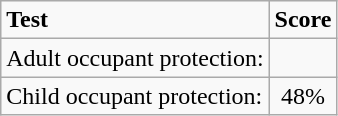<table class="wikitable">
<tr>
<td><strong>Test</strong></td>
<td><strong>Score</strong></td>
</tr>
<tr>
<td>Adult occupant protection:</td>
<td style="text-align:center;"></td>
</tr>
<tr>
<td>Child occupant protection:</td>
<td style="text-align:center;">48%</td>
</tr>
</table>
